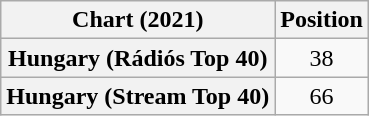<table class="wikitable plainrowheaders" style="text-align:center">
<tr>
<th scope="col">Chart (2021)</th>
<th scope="col">Position</th>
</tr>
<tr>
<th scope="row">Hungary (Rádiós Top 40)</th>
<td>38</td>
</tr>
<tr>
<th scope="row">Hungary (Stream Top 40)</th>
<td>66</td>
</tr>
</table>
